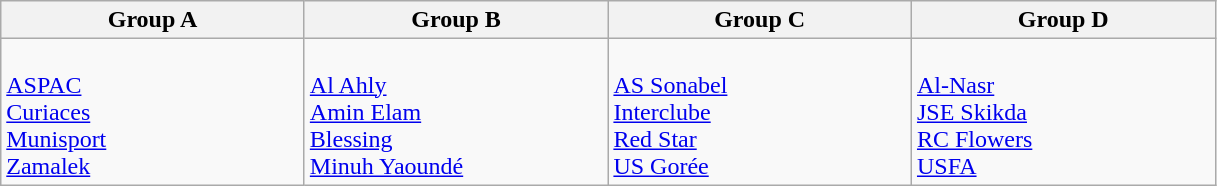<table class="wikitable">
<tr>
<th width=195px>Group A</th>
<th width=195px>Group B</th>
<th width=195px>Group C</th>
<th width=195px>Group D</th>
</tr>
<tr>
<td valign=top><br> <a href='#'>ASPAC</a><br>
 <a href='#'>Curiaces</a><br>
 <a href='#'>Munisport</a><br>
 <a href='#'>Zamalek</a></td>
<td valign=top><br> <a href='#'>Al Ahly</a><br>
 <a href='#'>Amin Elam</a><br>
 <a href='#'>Blessing</a><br>
 <a href='#'>Minuh Yaoundé</a></td>
<td valign=top><br> <a href='#'>AS Sonabel</a><br>
 <a href='#'>Interclube</a><br>
 <a href='#'>Red Star</a><br>
 <a href='#'>US Gorée</a></td>
<td valign=top><br> <a href='#'>Al-Nasr</a><br>
 <a href='#'>JSE Skikda</a><br>
 <a href='#'>RC Flowers</a><br>
 <a href='#'>USFA</a></td>
</tr>
</table>
